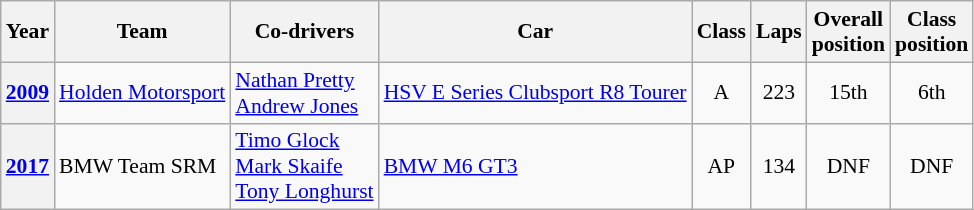<table class="wikitable" style="font-size:90%">
<tr>
<th>Year</th>
<th>Team</th>
<th>Co-drivers</th>
<th>Car</th>
<th>Class</th>
<th>Laps</th>
<th>Overall<br>position</th>
<th>Class<br>position</th>
</tr>
<tr align="center">
<th><a href='#'>2009</a></th>
<td align="left"> <a href='#'>Holden Motorsport</a></td>
<td align="left"> <a href='#'>Nathan Pretty</a><br> <a href='#'>Andrew Jones</a></td>
<td align="left"><a href='#'>HSV E Series Clubsport R8 Tourer</a></td>
<td>A</td>
<td>223</td>
<td>15th</td>
<td>6th</td>
</tr>
<tr align="center">
<th><a href='#'>2017</a></th>
<td align="left"> BMW Team SRM</td>
<td align="left"> <a href='#'>Timo Glock</a><br> <a href='#'>Mark Skaife</a><br> <a href='#'>Tony Longhurst</a></td>
<td align="left"><a href='#'>BMW M6 GT3</a></td>
<td>AP</td>
<td>134</td>
<td>DNF</td>
<td>DNF</td>
</tr>
</table>
